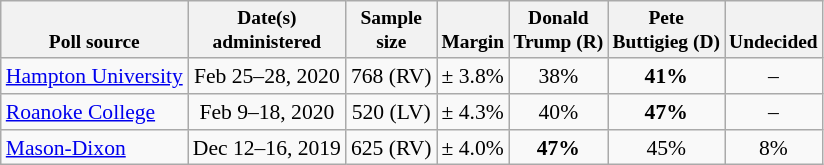<table class="wikitable" style="font-size:90%;text-align:center;">
<tr valign=bottom style="font-size:90%;">
<th>Poll source</th>
<th>Date(s)<br>administered</th>
<th>Sample<br>size</th>
<th>Margin<br></th>
<th>Donald<br>Trump (R)</th>
<th>Pete<br>Buttigieg (D)</th>
<th>Undecided</th>
</tr>
<tr>
<td style="text-align:left;"><a href='#'>Hampton University</a></td>
<td>Feb 25–28, 2020</td>
<td>768 (RV)</td>
<td>± 3.8%</td>
<td>38%</td>
<td><strong>41%</strong></td>
<td>–</td>
</tr>
<tr>
<td style="text-align:left;"><a href='#'>Roanoke College</a></td>
<td>Feb 9–18, 2020</td>
<td>520 (LV)</td>
<td>± 4.3%</td>
<td>40%</td>
<td><strong>47%</strong></td>
<td>–</td>
</tr>
<tr>
<td style="text-align:left;"><a href='#'>Mason-Dixon</a></td>
<td>Dec 12–16, 2019</td>
<td>625 (RV)</td>
<td>± 4.0%</td>
<td><strong>47%</strong></td>
<td>45%</td>
<td>8%</td>
</tr>
</table>
